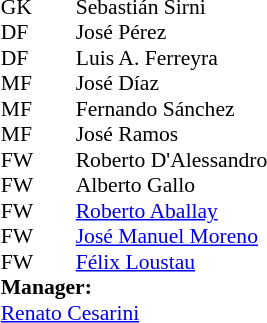<table style="font-size:90%; margin:0.2em auto;" cellspacing="0" cellpadding="0">
<tr>
<th width="25"></th>
<th width="25"></th>
</tr>
<tr>
<td>GK</td>
<td></td>
<td> Sebastián Sirni</td>
</tr>
<tr>
<td>DF</td>
<td></td>
<td> José Pérez</td>
</tr>
<tr>
<td>DF</td>
<td></td>
<td> Luis A. Ferreyra</td>
</tr>
<tr>
<td>MF</td>
<td></td>
<td> José Díaz</td>
</tr>
<tr>
<td>MF</td>
<td></td>
<td> Fernando Sánchez</td>
</tr>
<tr>
<td>MF</td>
<td></td>
<td> José Ramos</td>
</tr>
<tr>
<td>FW</td>
<td></td>
<td> Roberto D'Alessandro</td>
</tr>
<tr>
<td>FW</td>
<td></td>
<td> Alberto Gallo</td>
</tr>
<tr>
<td>FW</td>
<td></td>
<td> <a href='#'>Roberto Aballay</a></td>
</tr>
<tr>
<td>FW</td>
<td></td>
<td> <a href='#'>José Manuel Moreno</a></td>
</tr>
<tr>
<td>FW</td>
<td></td>
<td> <a href='#'>Félix Loustau</a></td>
</tr>
<tr>
<td colspan=4><strong>Manager:</strong></td>
</tr>
<tr>
<td colspan="4"> <a href='#'>Renato Cesarini</a></td>
</tr>
</table>
